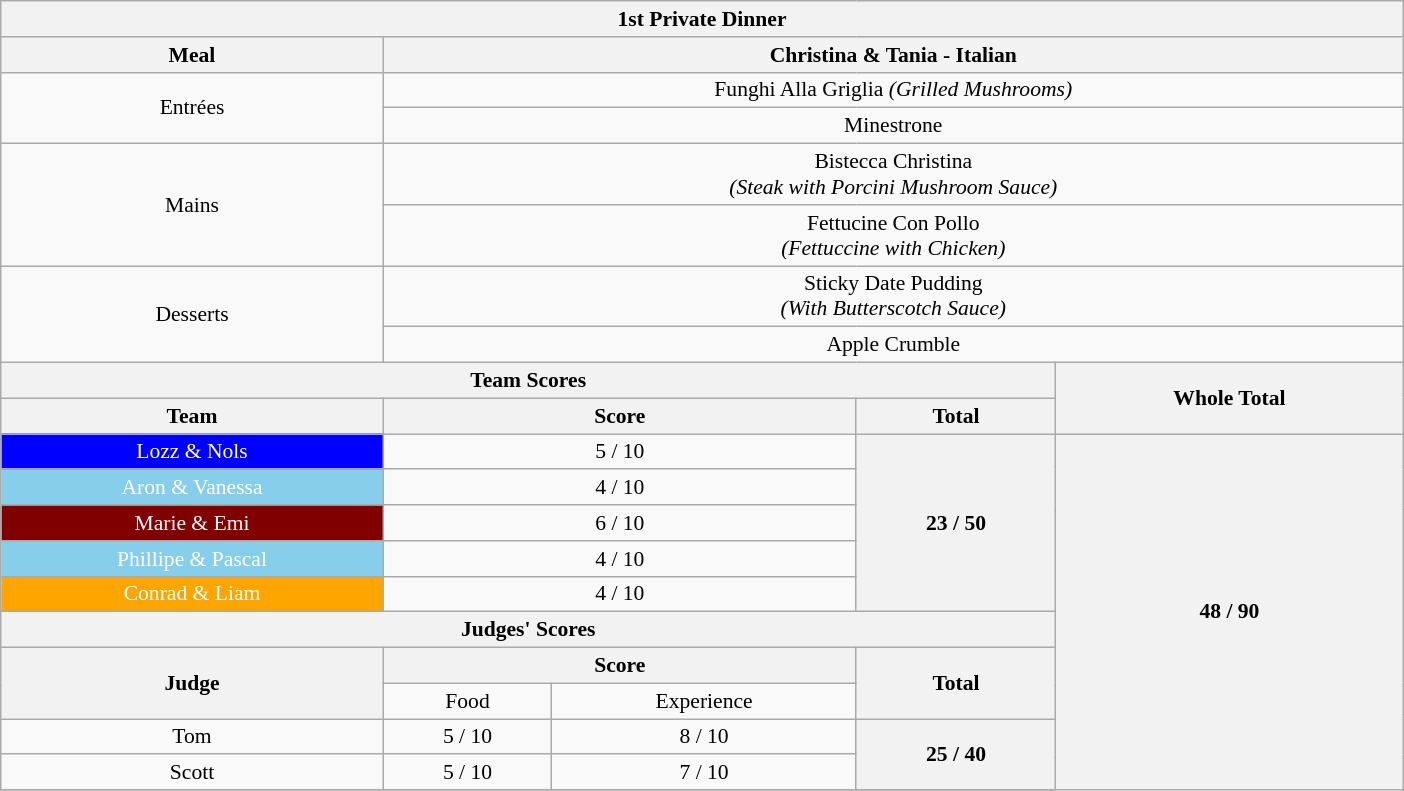<table class="wikitable plainrowheaders" style="text-align:center; font-size:90%; width:65em;">
<tr>
<th colspan="5" >1st Private Dinner</th>
</tr>
<tr>
<th style="width:15%;">Meal</th>
<th colspan="4" style="width:40%;">Christina & Tania - Italian</th>
</tr>
<tr>
<td rowspan="2">Entrées</td>
<td colspan="4">Funghi Alla Griglia <em>(Grilled Mushrooms)</em></td>
</tr>
<tr>
<td colspan="4">Minestrone</td>
</tr>
<tr>
<td rowspan="2">Mains</td>
<td colspan="4">Bistecca Christina<br><em>(Steak with Porcini Mushroom Sauce)</em></td>
</tr>
<tr>
<td colspan="4">Fettucine Con Pollo<br><em>(Fettuccine with Chicken)</em></td>
</tr>
<tr>
<td rowspan="2">Desserts</td>
<td colspan="4">Sticky Date Pudding<br><em>(With Butterscotch Sauce)</em></td>
</tr>
<tr>
<td colspan="4">Apple Crumble</td>
</tr>
<tr>
<th colspan="4" >Team Scores</th>
<th rowspan="2">Whole Total</th>
</tr>
<tr>
<th>Team</th>
<th colspan="2">Score</th>
<th>Total</th>
</tr>
<tr>
<td style="background:blue; color:white;">Lozz & Nols</td>
<td colspan="2">5 / 10</td>
<th rowspan="5">23 / 50</th>
<th rowspan="11">48 / 90</th>
</tr>
<tr>
<td style="background:skyblue; color:white;">Aron & Vanessa</td>
<td colspan="2">4 / 10</td>
</tr>
<tr>
<td style="background:maroon; color:white;">Marie & Emi</td>
<td colspan="2">6 / 10</td>
</tr>
<tr>
<td style="background:skyblue; color:white;">Phillipe & Pascal</td>
<td colspan="2">4 / 10</td>
</tr>
<tr>
<td style="background:orange; color:white;">Conrad & Liam</td>
<td colspan="2">4 / 10</td>
</tr>
<tr>
<th colspan="4" >Judges' Scores</th>
</tr>
<tr>
<th rowspan="2">Judge</th>
<th colspan="2">Score</th>
<th rowspan="2">Total</th>
</tr>
<tr>
<td>Food</td>
<td>Experience</td>
</tr>
<tr>
<td>Tom</td>
<td>5 / 10</td>
<td>8 / 10</td>
<th rowspan="2">25 / 40</th>
</tr>
<tr>
<td>Scott</td>
<td>5 / 10</td>
<td>7 / 10</td>
</tr>
<tr>
</tr>
</table>
